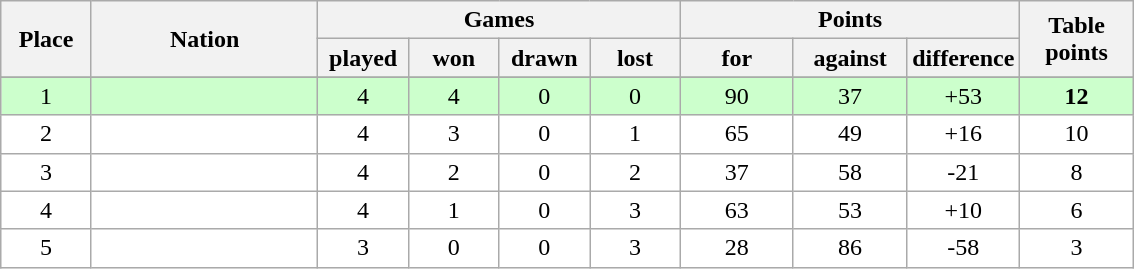<table class="wikitable">
<tr>
<th rowspan=2 width="8%">Place</th>
<th rowspan=2 width="20%">Nation</th>
<th colspan=4 width="32%">Games</th>
<th colspan=3 width="30%">Points</th>
<th rowspan=2 width="10%">Table<br>points</th>
</tr>
<tr>
<th width="8%">played</th>
<th width="8%">won</th>
<th width="8%">drawn</th>
<th width="8%">lost</th>
<th width="10%">for</th>
<th width="10%">against</th>
<th width="10%">difference</th>
</tr>
<tr>
</tr>
<tr bgcolor=#ccffcc align=center>
<td>1</td>
<td align=left><strong></strong></td>
<td>4</td>
<td>4</td>
<td>0</td>
<td>0</td>
<td>90</td>
<td>37</td>
<td>+53</td>
<td><strong>12</strong></td>
</tr>
<tr bgcolor=#ffffff align=center>
<td>2</td>
<td align=left></td>
<td>4</td>
<td>3</td>
<td>0</td>
<td>1</td>
<td>65</td>
<td>49</td>
<td>+16</td>
<td>10</td>
</tr>
<tr bgcolor=#ffffff align=center>
<td>3</td>
<td align=left></td>
<td>4</td>
<td>2</td>
<td>0</td>
<td>2</td>
<td>37</td>
<td>58</td>
<td>-21</td>
<td>8</td>
</tr>
<tr bgcolor=#ffffff align=center>
<td>4</td>
<td align=left></td>
<td>4</td>
<td>1</td>
<td>0</td>
<td>3</td>
<td>63</td>
<td>53</td>
<td>+10</td>
<td>6</td>
</tr>
<tr bgcolor=#ffffff align=center>
<td>5</td>
<td align=left></td>
<td>3</td>
<td>0</td>
<td>0</td>
<td>3</td>
<td>28</td>
<td>86</td>
<td>-58</td>
<td>3</td>
</tr>
</table>
